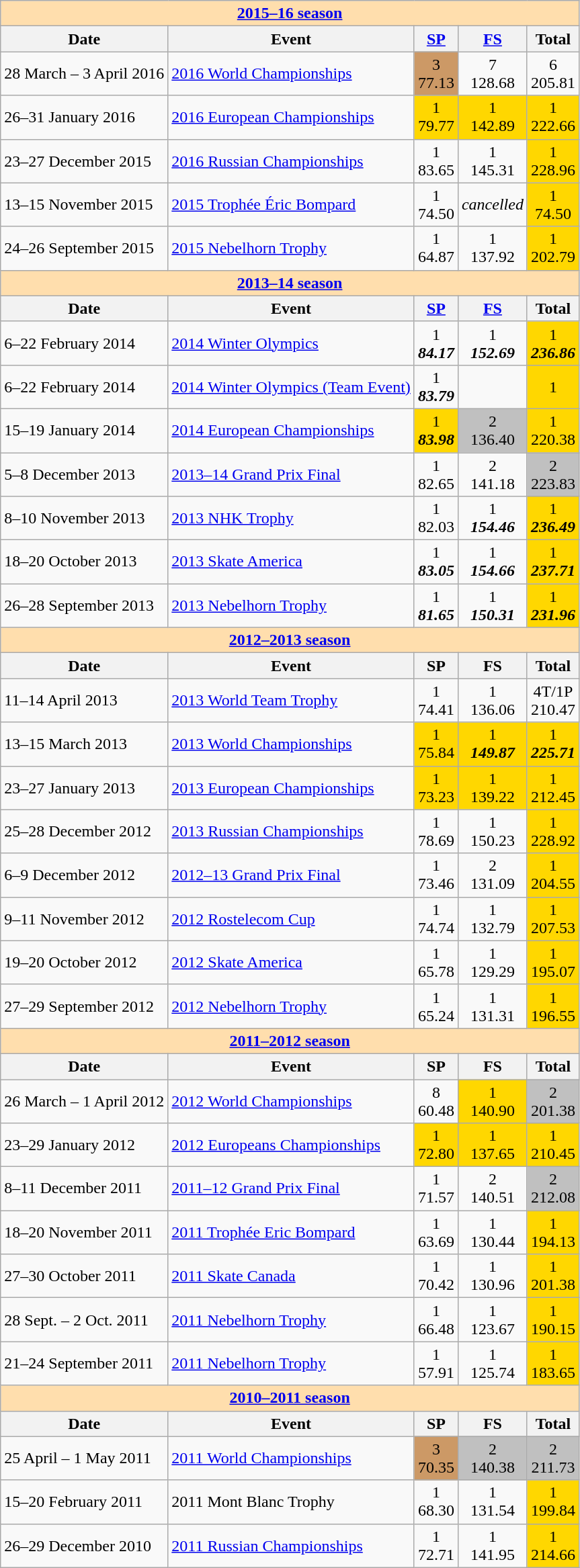<table class="wikitable">
<tr>
<td style="background-color: #ffdead;" colspan=5 align=center><strong><a href='#'>2015–16 season</a></strong></td>
</tr>
<tr>
<th>Date</th>
<th>Event</th>
<th><a href='#'>SP</a></th>
<th><a href='#'>FS</a></th>
<th>Total</th>
</tr>
<tr>
<td>28 March – 3 April 2016</td>
<td><a href='#'>2016 World Championships</a></td>
<td align=center bgcolor=cc9966>3 <br> 77.13</td>
<td align=center>7 <br> 128.68</td>
<td align=center>6 <br> 205.81</td>
</tr>
<tr>
<td>26–31 January 2016</td>
<td><a href='#'>2016 European Championships</a></td>
<td align=center bgcolor=gold>1 <br> 79.77</td>
<td align=center bgcolor=gold>1 <br> 142.89</td>
<td align=center bgcolor=gold>1 <br> 222.66</td>
</tr>
<tr>
<td>23–27 December 2015</td>
<td><a href='#'>2016 Russian Championships</a></td>
<td align=center>1 <br> 83.65</td>
<td align=center>1 <br> 145.31</td>
<td align=center bgcolor=gold>1 <br> 228.96</td>
</tr>
<tr>
<td>13–15 November 2015</td>
<td><a href='#'>2015 Trophée Éric Bompard</a></td>
<td align=center>1 <br> 74.50</td>
<td align=center><em>cancelled</em></td>
<td align=center bgcolor=gold>1 <br> 74.50</td>
</tr>
<tr>
<td>24–26 September 2015</td>
<td><a href='#'>2015 Nebelhorn Trophy</a></td>
<td align=center>1 <br> 64.87</td>
<td align=center>1 <br> 137.92</td>
<td align=center bgcolor=gold>1 <br> 202.79</td>
</tr>
<tr>
<td style="background-color: #ffdead;" colspan=5 align=center><strong><a href='#'>2013–14 season</a></strong></td>
</tr>
<tr>
<th>Date</th>
<th>Event</th>
<th><a href='#'>SP</a></th>
<th><a href='#'>FS</a></th>
<th>Total</th>
</tr>
<tr>
<td>6–22 February 2014</td>
<td><a href='#'>2014 Winter Olympics</a></td>
<td align=center>1 <br> <strong><em>84.17</em></strong></td>
<td align=center>1 <br> <strong><em>152.69</em></strong></td>
<td align=center bgcolor=gold>1 <br> <strong><em>236.86</em></strong></td>
</tr>
<tr>
<td>6–22 February 2014</td>
<td><a href='#'>2014 Winter Olympics (Team Event)</a></td>
<td align=center>1 <br> <strong><em>83.79</em></strong></td>
<td align=center><br></td>
<td align=center bgcolor=gold>1 <br></td>
</tr>
<tr>
<td>15–19 January 2014</td>
<td><a href='#'>2014 European Championships</a></td>
<td align=center bgcolor=gold>1 <br> <strong><em>83.98</em></strong></td>
<td align=center bgcolor=silver>2 <br> 136.40</td>
<td align=center bgcolor=gold>1 <br> 220.38</td>
</tr>
<tr>
<td>5–8 December 2013</td>
<td><a href='#'>2013–14 Grand Prix Final</a></td>
<td align=center>1 <br> 82.65</td>
<td align=center>2 <br> 141.18</td>
<td align=center bgcolor=silver>2 <br> 223.83</td>
</tr>
<tr>
<td>8–10 November 2013</td>
<td><a href='#'>2013 NHK Trophy</a></td>
<td align=center>1 <br> 82.03</td>
<td align=center>1 <br> <strong><em>154.46</em></strong></td>
<td align=center bgcolor=gold>1 <br> <strong><em>236.49</em></strong></td>
</tr>
<tr>
<td>18–20 October 2013</td>
<td><a href='#'>2013 Skate America</a></td>
<td align=center>1 <br> <strong><em>83.05</em></strong></td>
<td align=center>1 <br> <strong><em>154.66</em></strong></td>
<td align=center bgcolor=gold>1 <br> <strong><em>237.71</em></strong></td>
</tr>
<tr>
<td>26–28 September 2013</td>
<td><a href='#'>2013 Nebelhorn Trophy</a></td>
<td align=center>1 <br> <strong><em>81.65</em></strong></td>
<td align=center>1 <br> <strong><em>150.31</em></strong></td>
<td align=center bgcolor=gold>1 <br> <strong><em>231.96</em></strong></td>
</tr>
<tr>
<td style="background-color: #ffdead;" colspan=5 align=center><strong><a href='#'>2012–2013 season</a></strong></td>
</tr>
<tr>
<th>Date</th>
<th>Event</th>
<th>SP</th>
<th>FS</th>
<th>Total</th>
</tr>
<tr>
<td>11–14 April 2013</td>
<td><a href='#'>2013 World Team Trophy</a></td>
<td align=center>1 <br> 74.41</td>
<td align=center>1 <br> 136.06</td>
<td align=center>4T/1P <br> 210.47</td>
</tr>
<tr>
<td>13–15 March 2013</td>
<td><a href='#'>2013 World Championships</a></td>
<td align=center bgcolor=gold>1 <br> 75.84</td>
<td align=center bgcolor=gold>1 <br> <strong><em>149.87</em></strong></td>
<td align=center bgcolor=gold>1 <br> <strong><em>225.71</em></strong></td>
</tr>
<tr>
<td>23–27 January 2013</td>
<td><a href='#'>2013 European Championships</a></td>
<td align=center bgcolor=gold>1 <br> 73.23</td>
<td align=center bgcolor=gold>1 <br> 139.22</td>
<td align=center bgcolor=gold>1 <br> 212.45</td>
</tr>
<tr>
<td>25–28 December 2012</td>
<td><a href='#'>2013 Russian Championships</a></td>
<td align=center>1 <br> 78.69</td>
<td align=center>1 <br> 150.23</td>
<td align=center bgcolor=gold>1 <br> 228.92</td>
</tr>
<tr>
<td>6–9 December 2012</td>
<td><a href='#'>2012–13 Grand Prix Final</a></td>
<td align=center>1 <br> 73.46</td>
<td align=center>2 <br> 131.09</td>
<td align=center bgcolor=gold>1 <br> 204.55</td>
</tr>
<tr>
<td>9–11 November 2012</td>
<td><a href='#'>2012 Rostelecom Cup</a></td>
<td align=center>1 <br> 74.74</td>
<td align=center>1 <br> 132.79</td>
<td align=center bgcolor=gold>1 <br> 207.53</td>
</tr>
<tr>
<td>19–20 October 2012</td>
<td><a href='#'>2012 Skate America</a></td>
<td align=center>1 <br> 65.78</td>
<td align=center>1 <br> 129.29</td>
<td align=center bgcolor=gold>1 <br> 195.07</td>
</tr>
<tr>
<td>27–29 September 2012</td>
<td><a href='#'>2012 Nebelhorn Trophy</a></td>
<td align=center>1 <br> 65.24</td>
<td align=center>1 <br> 131.31</td>
<td align=center bgcolor=gold>1 <br> 196.55</td>
</tr>
<tr>
<td style="background-color: #ffdead;" colspan=5 align=center><strong><a href='#'>2011–2012 season</a></strong></td>
</tr>
<tr>
<th>Date</th>
<th>Event</th>
<th>SP</th>
<th>FS</th>
<th>Total</th>
</tr>
<tr>
<td>26 March – 1 April 2012</td>
<td><a href='#'>2012 World Championships</a></td>
<td align=center>8 <br> 60.48</td>
<td align=center bgcolor=gold>1 <br> 140.90</td>
<td align=center bgcolor=silver>2 <br> 201.38</td>
</tr>
<tr>
<td>23–29 January 2012</td>
<td><a href='#'>2012 Europeans Championships</a></td>
<td align=center bgcolor=gold>1 <br> 72.80</td>
<td align=center bgcolor=gold>1 <br> 137.65</td>
<td align=center bgcolor=gold>1 <br> 210.45</td>
</tr>
<tr>
<td>8–11 December 2011</td>
<td><a href='#'>2011–12 Grand Prix Final</a></td>
<td align=center>1 <br> 71.57</td>
<td align=center>2 <br> 140.51</td>
<td align=center bgcolor=silver>2 <br> 212.08</td>
</tr>
<tr>
<td>18–20 November 2011</td>
<td><a href='#'>2011 Trophée Eric Bompard</a></td>
<td align=center>1 <br> 63.69</td>
<td align=center>1 <br> 130.44</td>
<td align=center bgcolor=gold>1 <br> 194.13</td>
</tr>
<tr>
<td>27–30 October 2011</td>
<td><a href='#'>2011 Skate Canada</a></td>
<td align=center>1 <br> 70.42</td>
<td align=center>1 <br> 130.96</td>
<td align=center bgcolor=gold>1 <br> 201.38</td>
</tr>
<tr>
<td>28 Sept. – 2 Oct. 2011</td>
<td><a href='#'>2011 Nebelhorn Trophy</a></td>
<td align=center>1 <br> 66.48</td>
<td align=center>1 <br> 123.67</td>
<td align=center bgcolor=gold>1 <br> 190.15</td>
</tr>
<tr>
<td>21–24 September 2011</td>
<td><a href='#'>2011 Nebelhorn Trophy</a></td>
<td align=center>1 <br> 57.91</td>
<td align=center>1 <br> 125.74</td>
<td align=center bgcolor=gold>1 <br> 183.65</td>
</tr>
<tr>
<td style="background-color: #ffdead;" colspan=5 align=center><strong><a href='#'>2010–2011 season</a></strong></td>
</tr>
<tr>
<th>Date</th>
<th>Event</th>
<th>SP</th>
<th>FS</th>
<th>Total</th>
</tr>
<tr>
<td>25 April – 1 May 2011</td>
<td><a href='#'>2011 World Championships</a></td>
<td align=center bgcolor=cc9966>3 <br> 70.35</td>
<td align=center bgcolor=silver>2 <br> 140.38</td>
<td align=center bgcolor=silver>2 <br> 211.73</td>
</tr>
<tr>
<td>15–20 February 2011</td>
<td>2011 Mont Blanc Trophy</td>
<td align=center>1 <br> 68.30</td>
<td align=center>1 <br> 131.54</td>
<td align=center bgcolor=gold>1 <br> 199.84</td>
</tr>
<tr>
<td>26–29 December 2010</td>
<td><a href='#'>2011 Russian Championships</a></td>
<td align=center>1 <br> 72.71</td>
<td align=center>1 <br> 141.95</td>
<td align=center bgcolor=gold>1 <br> 214.66</td>
</tr>
</table>
